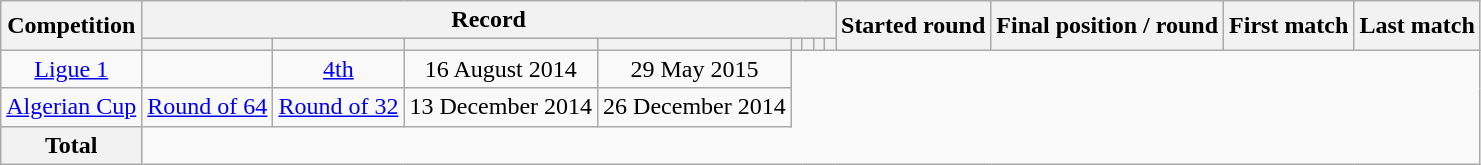<table class="wikitable" style="text-align: center">
<tr>
<th rowspan=2>Competition</th>
<th colspan=8>Record</th>
<th rowspan=2>Started round</th>
<th rowspan=2>Final position / round</th>
<th rowspan=2>First match</th>
<th rowspan=2>Last match</th>
</tr>
<tr>
<th></th>
<th></th>
<th></th>
<th></th>
<th></th>
<th></th>
<th></th>
<th></th>
</tr>
<tr>
<td><a href='#'>Ligue 1</a><br></td>
<td></td>
<td><a href='#'>4th</a></td>
<td>16 August 2014</td>
<td>29 May 2015</td>
</tr>
<tr>
<td><a href='#'>Algerian Cup</a><br></td>
<td><a href='#'>Round of 64</a></td>
<td><a href='#'>Round of 32</a></td>
<td>13 December 2014</td>
<td>26 December 2014</td>
</tr>
<tr>
<th>Total<br></th>
</tr>
</table>
